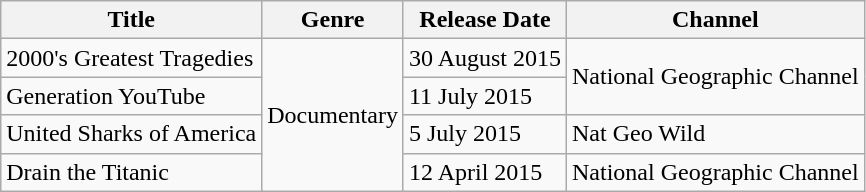<table class="wikitable sortable">
<tr>
<th>Title</th>
<th>Genre</th>
<th>Release Date</th>
<th>Channel</th>
</tr>
<tr>
<td>2000's Greatest Tragedies</td>
<td rowspan="11">Documentary</td>
<td>30 August 2015</td>
<td rowspan="2">National Geographic Channel</td>
</tr>
<tr>
<td>Generation YouTube</td>
<td>11 July 2015</td>
</tr>
<tr>
<td>United Sharks of America</td>
<td>5 July 2015</td>
<td>Nat Geo Wild</td>
</tr>
<tr>
<td>Drain the Titanic</td>
<td>12 April 2015</td>
<td>National Geographic Channel</td>
</tr>
</table>
